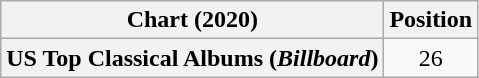<table class="wikitable plainrowheaders" style="text-align:center">
<tr>
<th scope="col">Chart (2020)</th>
<th scope="col">Position</th>
</tr>
<tr>
<th scope="row">US Top Classical Albums (<em>Billboard</em>)</th>
<td>26</td>
</tr>
</table>
